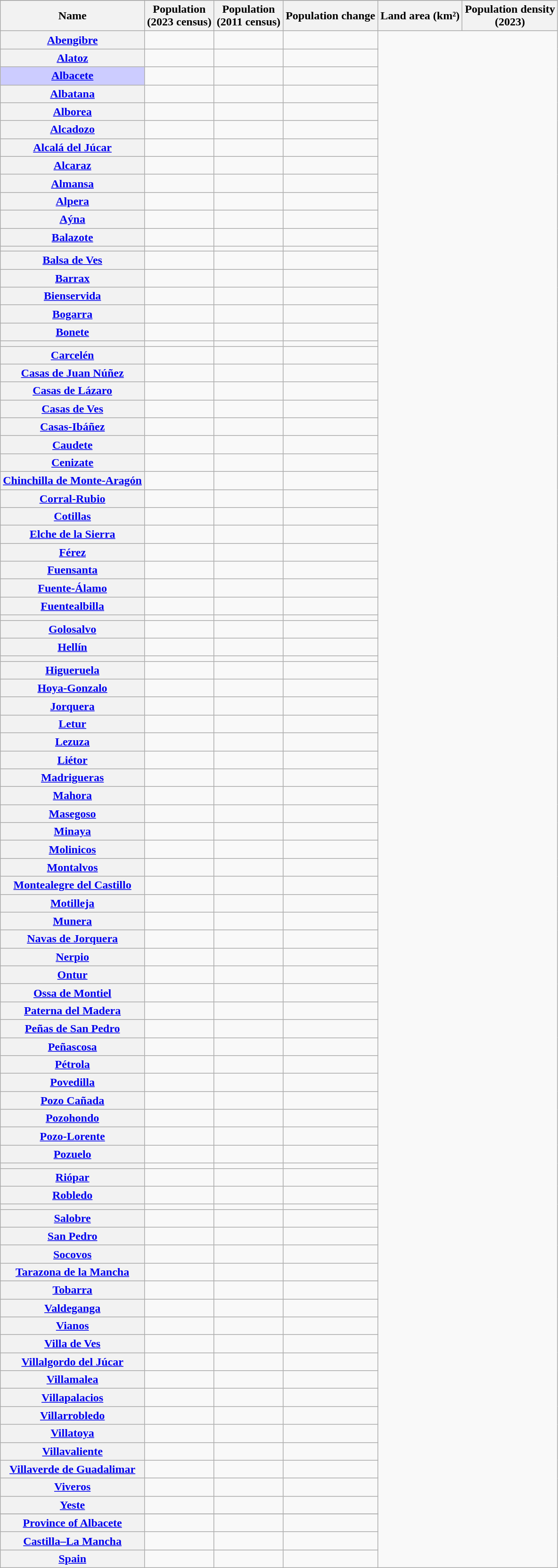<table class="wikitable sortable sticky-header" style="text-align:right;">
<tr>
</tr>
<tr>
<th scope="col">Name</th>
<th scope="col">Population<br>(2023 census)</th>
<th scope="col">Population<br>(2011 census)</th>
<th scope="col">Population change</th>
<th scope="col" data-sort-type="number">Land area (km²)</th>
<th scope="col" data-sort-type="number">Population density<br>(2023)</th>
</tr>
<tr>
<th scope="row" align="center"><a href='#'>Abengibre</a></th>
<td></td>
<td></td>
<td></td>
</tr>
<tr>
<th scope="row" align="center"><a href='#'>Alatoz</a></th>
<td></td>
<td></td>
<td></td>
</tr>
<tr>
<th scope="row" align="left" style="background:#CCF;"><a href='#'>Albacete</a></th>
<td></td>
<td></td>
<td></td>
</tr>
<tr>
<th scope="row" align="center"><a href='#'>Albatana</a></th>
<td></td>
<td></td>
<td></td>
</tr>
<tr>
<th scope="row" align="center"><a href='#'>Alborea</a></th>
<td></td>
<td></td>
<td></td>
</tr>
<tr>
<th scope="row" align="center"><a href='#'>Alcadozo</a></th>
<td></td>
<td></td>
<td></td>
</tr>
<tr>
<th scope="row" align="center"><a href='#'>Alcalá del Júcar</a></th>
<td></td>
<td></td>
<td></td>
</tr>
<tr>
<th scope="row" align="center"><a href='#'>Alcaraz</a></th>
<td></td>
<td></td>
<td></td>
</tr>
<tr>
<th scope="row" align="center"><a href='#'>Almansa</a></th>
<td></td>
<td></td>
<td></td>
</tr>
<tr>
<th scope="row" align="center"><a href='#'>Alpera</a></th>
<td></td>
<td></td>
<td></td>
</tr>
<tr>
<th scope="row" align="center"><a href='#'>Aýna</a></th>
<td></td>
<td></td>
<td></td>
</tr>
<tr>
<th scope="row" align="center"><a href='#'>Balazote</a></th>
<td></td>
<td></td>
<td></td>
</tr>
<tr>
<th scope="row" align="center"></th>
<td></td>
<td></td>
<td></td>
</tr>
<tr>
<th scope="row" align="center"><a href='#'>Balsa de Ves</a></th>
<td></td>
<td></td>
<td></td>
</tr>
<tr>
<th scope="row" align="center"><a href='#'>Barrax</a></th>
<td></td>
<td></td>
<td></td>
</tr>
<tr>
<th scope="row" align="center"><a href='#'>Bienservida</a></th>
<td></td>
<td></td>
<td></td>
</tr>
<tr>
<th scope="row" align="center"><a href='#'>Bogarra</a></th>
<td></td>
<td></td>
<td></td>
</tr>
<tr>
<th scope="row" align="center"><a href='#'>Bonete</a></th>
<td></td>
<td></td>
<td></td>
</tr>
<tr>
<th scope="row" align="center"></th>
<td></td>
<td></td>
<td></td>
</tr>
<tr>
<th scope="row" align="center"><a href='#'>Carcelén</a></th>
<td></td>
<td></td>
<td></td>
</tr>
<tr>
<th scope="row" align="center"><a href='#'>Casas de Juan Núñez</a></th>
<td></td>
<td></td>
<td></td>
</tr>
<tr>
<th scope="row" align="center"><a href='#'>Casas de Lázaro</a></th>
<td></td>
<td></td>
<td></td>
</tr>
<tr>
<th scope="row" align="center"><a href='#'>Casas de Ves</a></th>
<td></td>
<td></td>
<td></td>
</tr>
<tr>
<th scope="row" align="center"><a href='#'>Casas-Ibáñez</a></th>
<td></td>
<td></td>
<td></td>
</tr>
<tr>
<th scope="row" align="center"><a href='#'>Caudete</a></th>
<td></td>
<td></td>
<td></td>
</tr>
<tr>
<th scope="row" align="center"><a href='#'>Cenizate</a></th>
<td></td>
<td></td>
<td></td>
</tr>
<tr>
<th scope="row" align="center"><a href='#'>Chinchilla de Monte-Aragón</a></th>
<td></td>
<td></td>
<td></td>
</tr>
<tr>
<th scope="row" align="center"><a href='#'>Corral-Rubio</a></th>
<td></td>
<td></td>
<td></td>
</tr>
<tr>
<th scope="row" align="center"><a href='#'>Cotillas</a></th>
<td></td>
<td></td>
<td></td>
</tr>
<tr>
<th scope="row" align="center"><a href='#'>Elche de la Sierra</a></th>
<td></td>
<td></td>
<td></td>
</tr>
<tr>
<th scope="row" align="center"><a href='#'>Férez</a></th>
<td></td>
<td></td>
<td></td>
</tr>
<tr>
<th scope="row" align="center"><a href='#'>Fuensanta</a></th>
<td></td>
<td></td>
<td></td>
</tr>
<tr>
<th scope="row" align="center"><a href='#'>Fuente-Álamo</a></th>
<td></td>
<td></td>
<td></td>
</tr>
<tr>
<th scope="row" align="center"><a href='#'>Fuentealbilla</a></th>
<td></td>
<td></td>
<td></td>
</tr>
<tr>
<th scope="row" align="center"></th>
<td></td>
<td></td>
<td></td>
</tr>
<tr>
<th scope="row" align="center"><a href='#'>Golosalvo</a></th>
<td></td>
<td></td>
<td></td>
</tr>
<tr>
<th scope="row" align="center"><a href='#'>Hellín</a></th>
<td></td>
<td></td>
<td></td>
</tr>
<tr>
<th scope="row" align="center"></th>
<td></td>
<td></td>
<td></td>
</tr>
<tr>
<th scope="row" align="center"><a href='#'>Higueruela</a></th>
<td></td>
<td></td>
<td></td>
</tr>
<tr>
<th scope="row" align="center"><a href='#'>Hoya-Gonzalo</a></th>
<td></td>
<td></td>
<td></td>
</tr>
<tr>
<th scope="row" align="center"><a href='#'>Jorquera</a></th>
<td></td>
<td></td>
<td></td>
</tr>
<tr>
<th scope="row" align="center"><a href='#'>Letur</a></th>
<td></td>
<td></td>
<td></td>
</tr>
<tr>
<th scope="row" align="center"><a href='#'>Lezuza</a></th>
<td></td>
<td></td>
<td></td>
</tr>
<tr>
<th scope="row" align="center"><a href='#'>Liétor</a></th>
<td></td>
<td></td>
<td></td>
</tr>
<tr>
<th scope="row" align="center"><a href='#'>Madrigueras</a></th>
<td></td>
<td></td>
<td></td>
</tr>
<tr>
<th scope="row" align="center"><a href='#'>Mahora</a></th>
<td></td>
<td></td>
<td></td>
</tr>
<tr>
<th scope="row" align="center"><a href='#'>Masegoso</a></th>
<td></td>
<td></td>
<td></td>
</tr>
<tr>
<th scope="row" align="center"><a href='#'>Minaya</a></th>
<td></td>
<td></td>
<td></td>
</tr>
<tr>
<th scope="row" align="center"><a href='#'>Molinicos</a></th>
<td></td>
<td></td>
<td></td>
</tr>
<tr>
<th scope="row" align="center"><a href='#'>Montalvos</a></th>
<td></td>
<td></td>
<td></td>
</tr>
<tr>
<th scope="row" align="center"><a href='#'>Montealegre del Castillo</a></th>
<td></td>
<td></td>
<td></td>
</tr>
<tr>
<th scope="row" align="center"><a href='#'>Motilleja</a></th>
<td></td>
<td></td>
<td></td>
</tr>
<tr>
<th scope="row" align="center"><a href='#'>Munera</a></th>
<td></td>
<td></td>
<td></td>
</tr>
<tr>
<th scope="row" align="center"><a href='#'>Navas de Jorquera</a></th>
<td></td>
<td></td>
<td></td>
</tr>
<tr>
<th scope="row" align="center"><a href='#'>Nerpio</a></th>
<td></td>
<td></td>
<td></td>
</tr>
<tr>
<th scope="row" align="center"><a href='#'>Ontur</a></th>
<td></td>
<td></td>
<td></td>
</tr>
<tr>
<th scope="row" align="center"><a href='#'>Ossa de Montiel</a></th>
<td></td>
<td></td>
<td></td>
</tr>
<tr>
<th scope="row" align="center"><a href='#'>Paterna del Madera</a></th>
<td></td>
<td></td>
<td></td>
</tr>
<tr>
<th scope="row" align="center"><a href='#'>Peñas de San Pedro</a></th>
<td></td>
<td></td>
<td></td>
</tr>
<tr>
<th scope="row" align="center"><a href='#'>Peñascosa</a></th>
<td></td>
<td></td>
<td></td>
</tr>
<tr>
<th scope="row" align="center"><a href='#'>Pétrola</a></th>
<td></td>
<td></td>
<td></td>
</tr>
<tr>
<th scope="row" align="center"><a href='#'>Povedilla</a></th>
<td></td>
<td></td>
<td></td>
</tr>
<tr>
<th scope="row" align="center"><a href='#'>Pozo Cañada</a></th>
<td></td>
<td></td>
<td></td>
</tr>
<tr>
<th scope="row" align="center"><a href='#'>Pozohondo</a></th>
<td></td>
<td></td>
<td></td>
</tr>
<tr>
<th scope="row" align="center"><a href='#'>Pozo-Lorente</a></th>
<td></td>
<td></td>
<td></td>
</tr>
<tr>
<th scope="row" align="center"><a href='#'>Pozuelo</a></th>
<td></td>
<td></td>
<td></td>
</tr>
<tr>
<th scope="row" align="center"></th>
<td></td>
<td></td>
<td></td>
</tr>
<tr>
<th scope="row" align="center"><a href='#'>Riópar</a></th>
<td></td>
<td></td>
<td></td>
</tr>
<tr>
<th scope="row" align="center"><a href='#'>Robledo</a></th>
<td></td>
<td></td>
<td></td>
</tr>
<tr>
<th scope="row" align="center"></th>
<td></td>
<td></td>
<td></td>
</tr>
<tr>
<th scope="row" align="center"><a href='#'>Salobre</a></th>
<td></td>
<td></td>
<td></td>
</tr>
<tr>
<th scope="row" align="center"><a href='#'>San Pedro</a></th>
<td></td>
<td></td>
<td></td>
</tr>
<tr>
<th scope="row" align="center"><a href='#'>Socovos</a></th>
<td></td>
<td></td>
<td></td>
</tr>
<tr>
<th scope="row" align="center"><a href='#'>Tarazona de la Mancha</a></th>
<td></td>
<td></td>
<td></td>
</tr>
<tr>
<th scope="row" align="center"><a href='#'>Tobarra</a></th>
<td></td>
<td></td>
<td></td>
</tr>
<tr>
<th scope="row" align="center"><a href='#'>Valdeganga</a></th>
<td></td>
<td></td>
<td></td>
</tr>
<tr>
<th scope="row" align="center"><a href='#'>Vianos</a></th>
<td></td>
<td></td>
<td></td>
</tr>
<tr>
<th scope="row" align="center"><a href='#'>Villa de Ves</a></th>
<td></td>
<td></td>
<td></td>
</tr>
<tr>
<th scope="row" align="center"><a href='#'>Villalgordo del Júcar</a></th>
<td></td>
<td></td>
<td></td>
</tr>
<tr>
<th scope="row" align="center"><a href='#'>Villamalea</a></th>
<td></td>
<td></td>
<td></td>
</tr>
<tr>
<th scope="row" align="center"><a href='#'>Villapalacios</a></th>
<td></td>
<td></td>
<td></td>
</tr>
<tr>
<th scope="row" align="center"><a href='#'>Villarrobledo</a></th>
<td></td>
<td></td>
<td></td>
</tr>
<tr>
<th scope="row" align="center"><a href='#'>Villatoya</a></th>
<td></td>
<td></td>
<td></td>
</tr>
<tr>
<th scope="row" align="center"><a href='#'>Villavaliente</a></th>
<td></td>
<td></td>
<td></td>
</tr>
<tr>
<th scope="row" align="center"><a href='#'>Villaverde de Guadalimar</a></th>
<td></td>
<td></td>
<td></td>
</tr>
<tr>
<th scope="row" align="center"><a href='#'>Viveros</a></th>
<td></td>
<td></td>
<td></td>
</tr>
<tr>
<th scope="row" align="center"><a href='#'>Yeste</a></th>
<td></td>
<td></td>
<td></td>
</tr>
<tr>
</tr>
<tr class="sortbottom" style="text-align:center;" style="background: #f2f2f2;">
<th scope="row" align="center"><strong><a href='#'>Province of Albacete</a></strong></th>
<td></td>
<td><strong></strong></td>
<td align="right"><strong></strong></td>
</tr>
<tr class="sortbottom" style="text-align:center;" style="background: #f2f2f2;">
<th scope="row" align="center"><strong><a href='#'>Castilla–La Mancha</a></strong></th>
<td></td>
<td><strong></strong></td>
<td align="right"><strong></strong></td>
</tr>
<tr class="sortbottom" style="text-align:center;" style="background: #f2f2f2;">
<th scope="row" align="center"><strong><a href='#'>Spain</a></strong></th>
<td></td>
<td><strong></strong></td>
<td align="right"><strong></strong></td>
</tr>
</table>
